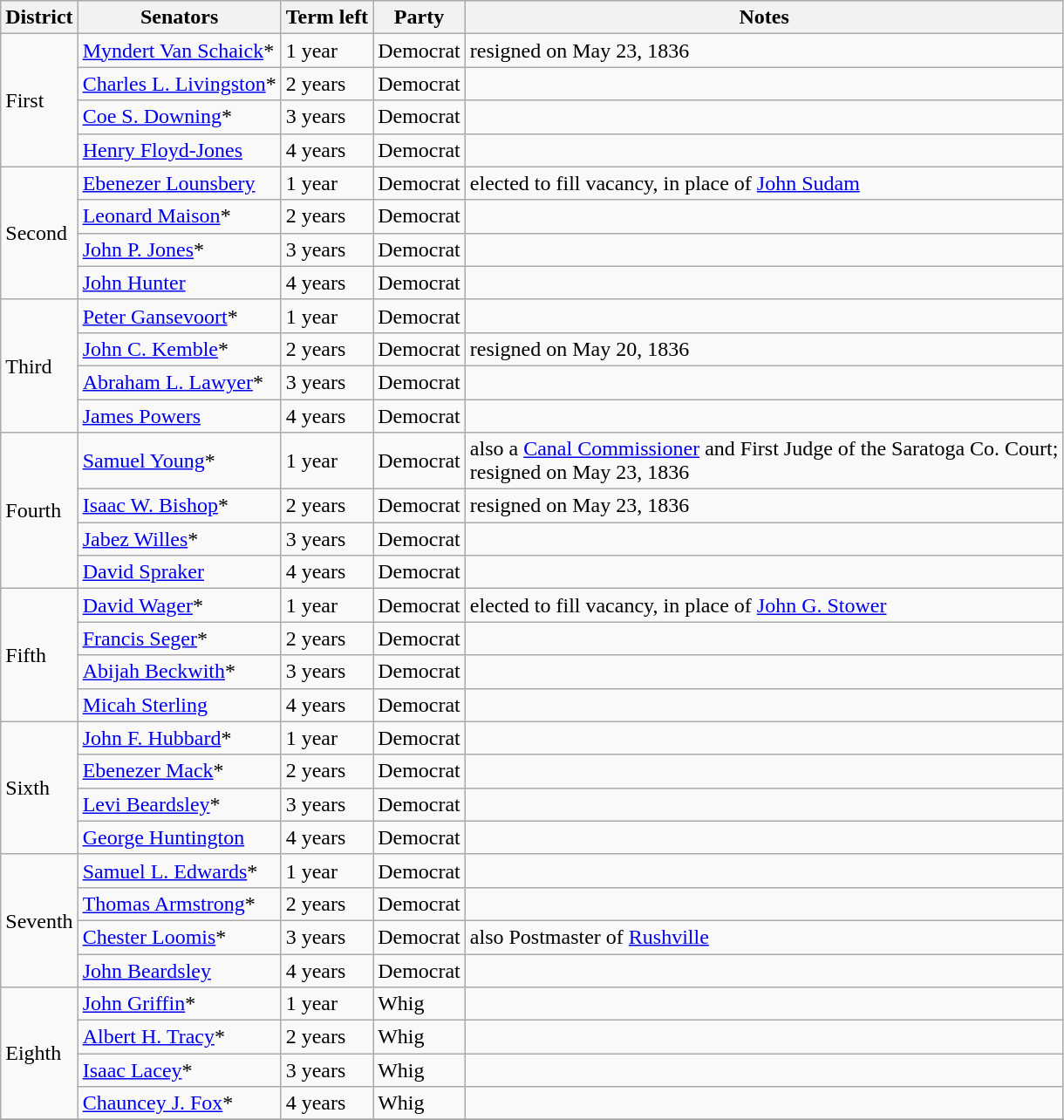<table class=wikitable>
<tr>
<th>District</th>
<th>Senators</th>
<th>Term left</th>
<th>Party</th>
<th>Notes</th>
</tr>
<tr>
<td rowspan="4">First</td>
<td><a href='#'>Myndert Van Schaick</a>*</td>
<td>1 year</td>
<td>Democrat</td>
<td>resigned on May 23, 1836</td>
</tr>
<tr>
<td><a href='#'>Charles L. Livingston</a>*</td>
<td>2 years</td>
<td>Democrat</td>
<td></td>
</tr>
<tr>
<td><a href='#'>Coe S. Downing</a>*</td>
<td>3 years</td>
<td>Democrat</td>
<td></td>
</tr>
<tr>
<td><a href='#'>Henry Floyd-Jones</a></td>
<td>4 years</td>
<td>Democrat</td>
<td></td>
</tr>
<tr>
<td rowspan="4">Second</td>
<td><a href='#'>Ebenezer Lounsbery</a></td>
<td>1 year</td>
<td>Democrat</td>
<td>elected to fill vacancy, in place of <a href='#'>John Sudam</a></td>
</tr>
<tr>
<td><a href='#'>Leonard Maison</a>*</td>
<td>2 years</td>
<td>Democrat</td>
<td></td>
</tr>
<tr>
<td><a href='#'>John P. Jones</a>*</td>
<td>3 years</td>
<td>Democrat</td>
<td></td>
</tr>
<tr>
<td><a href='#'>John Hunter</a></td>
<td>4 years</td>
<td>Democrat</td>
<td></td>
</tr>
<tr>
<td rowspan="4">Third</td>
<td><a href='#'>Peter Gansevoort</a>*</td>
<td>1 year</td>
<td>Democrat</td>
<td></td>
</tr>
<tr>
<td><a href='#'>John C. Kemble</a>*</td>
<td>2 years</td>
<td>Democrat</td>
<td>resigned on May 20, 1836</td>
</tr>
<tr>
<td><a href='#'>Abraham L. Lawyer</a>*</td>
<td>3 years</td>
<td>Democrat</td>
<td></td>
</tr>
<tr>
<td><a href='#'>James Powers</a></td>
<td>4 years</td>
<td>Democrat</td>
<td></td>
</tr>
<tr>
<td rowspan="4">Fourth</td>
<td><a href='#'>Samuel Young</a>*</td>
<td>1 year</td>
<td>Democrat</td>
<td>also a <a href='#'>Canal Commissioner</a> and First Judge of the Saratoga Co. Court; <br>resigned on May 23, 1836</td>
</tr>
<tr>
<td><a href='#'>Isaac W. Bishop</a>*</td>
<td>2 years</td>
<td>Democrat</td>
<td>resigned on May 23, 1836</td>
</tr>
<tr>
<td><a href='#'>Jabez Willes</a>*</td>
<td>3 years</td>
<td>Democrat</td>
<td></td>
</tr>
<tr>
<td><a href='#'>David Spraker</a></td>
<td>4 years</td>
<td>Democrat</td>
<td></td>
</tr>
<tr>
<td rowspan="4">Fifth</td>
<td><a href='#'>David Wager</a>*</td>
<td>1 year</td>
<td>Democrat</td>
<td>elected to fill vacancy, in place of <a href='#'>John G. Stower</a></td>
</tr>
<tr>
<td><a href='#'>Francis Seger</a>*</td>
<td>2 years</td>
<td>Democrat</td>
<td></td>
</tr>
<tr>
<td><a href='#'>Abijah Beckwith</a>*</td>
<td>3 years</td>
<td>Democrat</td>
<td></td>
</tr>
<tr>
<td><a href='#'>Micah Sterling</a></td>
<td>4 years</td>
<td>Democrat</td>
<td></td>
</tr>
<tr>
<td rowspan="4">Sixth</td>
<td><a href='#'>John F. Hubbard</a>*</td>
<td>1 year</td>
<td>Democrat</td>
<td></td>
</tr>
<tr>
<td><a href='#'>Ebenezer Mack</a>*</td>
<td>2 years</td>
<td>Democrat</td>
<td></td>
</tr>
<tr>
<td><a href='#'>Levi Beardsley</a>*</td>
<td>3 years</td>
<td>Democrat</td>
<td></td>
</tr>
<tr>
<td><a href='#'>George Huntington</a></td>
<td>4 years</td>
<td>Democrat</td>
<td></td>
</tr>
<tr>
<td rowspan="4">Seventh</td>
<td><a href='#'>Samuel L. Edwards</a>*</td>
<td>1 year</td>
<td>Democrat</td>
<td></td>
</tr>
<tr>
<td><a href='#'>Thomas Armstrong</a>*</td>
<td>2 years</td>
<td>Democrat</td>
<td></td>
</tr>
<tr>
<td><a href='#'>Chester Loomis</a>*</td>
<td>3 years</td>
<td>Democrat</td>
<td>also Postmaster of <a href='#'>Rushville</a></td>
</tr>
<tr>
<td><a href='#'>John Beardsley</a></td>
<td>4 years</td>
<td>Democrat</td>
<td></td>
</tr>
<tr>
<td rowspan="4">Eighth</td>
<td><a href='#'>John Griffin</a>*</td>
<td>1 year</td>
<td>Whig</td>
<td></td>
</tr>
<tr>
<td><a href='#'>Albert H. Tracy</a>*</td>
<td>2 years</td>
<td>Whig</td>
<td></td>
</tr>
<tr>
<td><a href='#'>Isaac Lacey</a>*</td>
<td>3 years</td>
<td>Whig</td>
<td></td>
</tr>
<tr>
<td><a href='#'>Chauncey J. Fox</a>*</td>
<td>4 years</td>
<td>Whig</td>
<td></td>
</tr>
<tr>
</tr>
</table>
